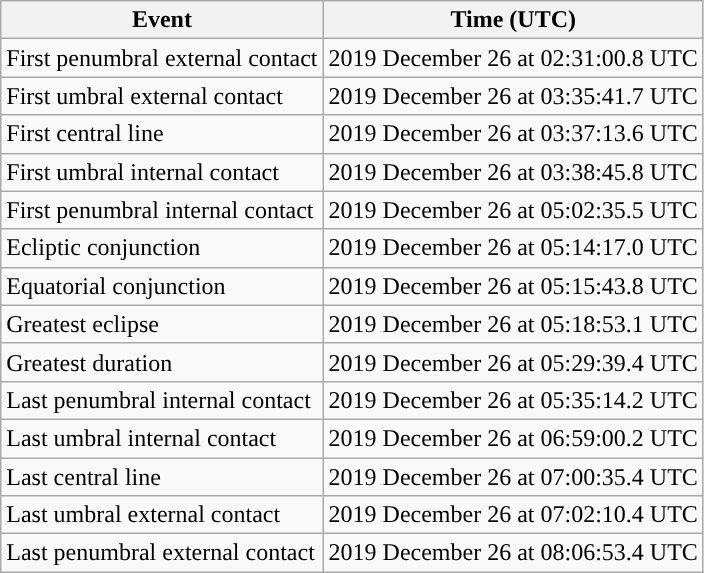<table class="wikitable">
<tr>
<th>Event</th>
<th>Time (UTC)</th>
</tr>
<tr>
<td>First penumbral external contact</td>
<td>2019 December 26 at 02:31:00.8 UTC</td>
</tr>
<tr>
<td>First umbral external contact</td>
<td>2019 December 26 at 03:35:41.7 UTC</td>
</tr>
<tr>
<td>First central line</td>
<td>2019 December 26 at 03:37:13.6 UTC</td>
</tr>
<tr>
<td>First umbral internal contact</td>
<td>2019 December 26 at 03:38:45.8 UTC</td>
</tr>
<tr>
<td>First penumbral internal contact</td>
<td>2019 December 26 at 05:02:35.5 UTC</td>
</tr>
<tr>
<td>Ecliptic conjunction</td>
<td>2019 December 26 at 05:14:17.0 UTC</td>
</tr>
<tr>
<td>Equatorial conjunction</td>
<td>2019 December 26 at 05:15:43.8 UTC</td>
</tr>
<tr>
<td>Greatest eclipse</td>
<td>2019 December 26 at 05:18:53.1 UTC</td>
</tr>
<tr>
<td>Greatest duration</td>
<td>2019 December 26 at 05:29:39.4 UTC</td>
</tr>
<tr>
<td>Last penumbral internal contact</td>
<td>2019 December 26 at 05:35:14.2 UTC</td>
</tr>
<tr>
<td>Last umbral internal contact</td>
<td>2019 December 26 at 06:59:00.2 UTC</td>
</tr>
<tr>
<td>Last central line</td>
<td>2019 December 26 at 07:00:35.4 UTC</td>
</tr>
<tr>
<td>Last umbral external contact</td>
<td>2019 December 26 at 07:02:10.4 UTC</td>
</tr>
<tr>
<td>Last penumbral external contact</td>
<td>2019 December 26 at 08:06:53.4 UTC</td>
</tr>
</table>
